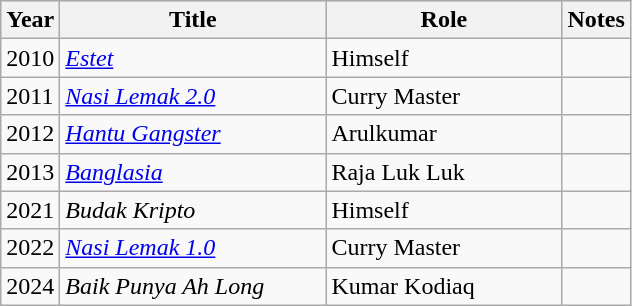<table class="wikitable">
<tr style="background:#ccc; text-align:center;">
<th style="text-align:center;">Year</th>
<th style="width:170px;">Title</th>
<th style="width:150px;">Role</th>
<th>Notes</th>
</tr>
<tr>
<td>2010</td>
<td><em><a href='#'>Estet</a></em></td>
<td>Himself</td>
<td></td>
</tr>
<tr>
<td>2011</td>
<td><em><a href='#'>Nasi Lemak 2.0</a></em></td>
<td>Curry Master</td>
<td></td>
</tr>
<tr>
<td>2012</td>
<td><em><a href='#'>Hantu Gangster</a></em></td>
<td>Arulkumar</td>
<td></td>
</tr>
<tr>
<td>2013</td>
<td><em><a href='#'>Banglasia</a></em></td>
<td>Raja Luk Luk</td>
<td></td>
</tr>
<tr>
<td>2021</td>
<td><em>Budak Kripto</em></td>
<td>Himself</td>
<td></td>
</tr>
<tr>
<td>2022</td>
<td><em><a href='#'>Nasi Lemak 1.0</a></em></td>
<td>Curry Master</td>
<td></td>
</tr>
<tr>
<td>2024</td>
<td><em>Baik Punya Ah Long</em></td>
<td>Kumar Kodiaq</td>
<td></td>
</tr>
</table>
